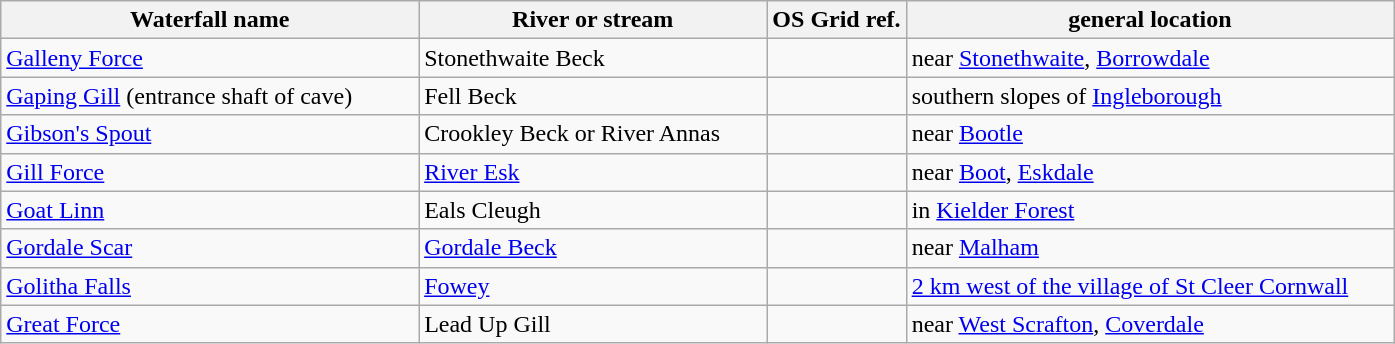<table class="wikitable">
<tr>
<th width=30%>Waterfall name</th>
<th width=25%>River or stream</th>
<th width=10%>OS Grid ref.</th>
<th width=35%>general location</th>
</tr>
<tr>
<td><a href='#'>Galleny Force</a></td>
<td>Stonethwaite Beck</td>
<td></td>
<td>near <a href='#'>Stonethwaite</a>, <a href='#'>Borrowdale</a></td>
</tr>
<tr>
<td><a href='#'>Gaping Gill</a> (entrance shaft of cave)</td>
<td>Fell Beck</td>
<td></td>
<td>southern slopes of <a href='#'>Ingleborough</a></td>
</tr>
<tr>
<td><a href='#'>Gibson's Spout</a></td>
<td>Crookley Beck or River Annas</td>
<td></td>
<td>near <a href='#'>Bootle</a></td>
</tr>
<tr>
<td><a href='#'>Gill Force</a></td>
<td><a href='#'>River Esk</a></td>
<td></td>
<td>near <a href='#'>Boot</a>, <a href='#'>Eskdale</a></td>
</tr>
<tr>
<td><a href='#'>Goat Linn</a></td>
<td>Eals Cleugh</td>
<td></td>
<td>in <a href='#'>Kielder Forest</a></td>
</tr>
<tr>
<td><a href='#'>Gordale Scar</a></td>
<td><a href='#'>Gordale Beck</a></td>
<td></td>
<td>near <a href='#'>Malham</a></td>
</tr>
<tr>
<td><a href='#'>Golitha Falls</a></td>
<td><a href='#'>Fowey</a></td>
<td></td>
<td><a href='#'>2 km west of the village of St Cleer Cornwall</a></td>
</tr>
<tr>
<td><a href='#'>Great Force</a></td>
<td>Lead Up Gill</td>
<td></td>
<td>near <a href='#'>West Scrafton</a>, <a href='#'>Coverdale</a></td>
</tr>
</table>
